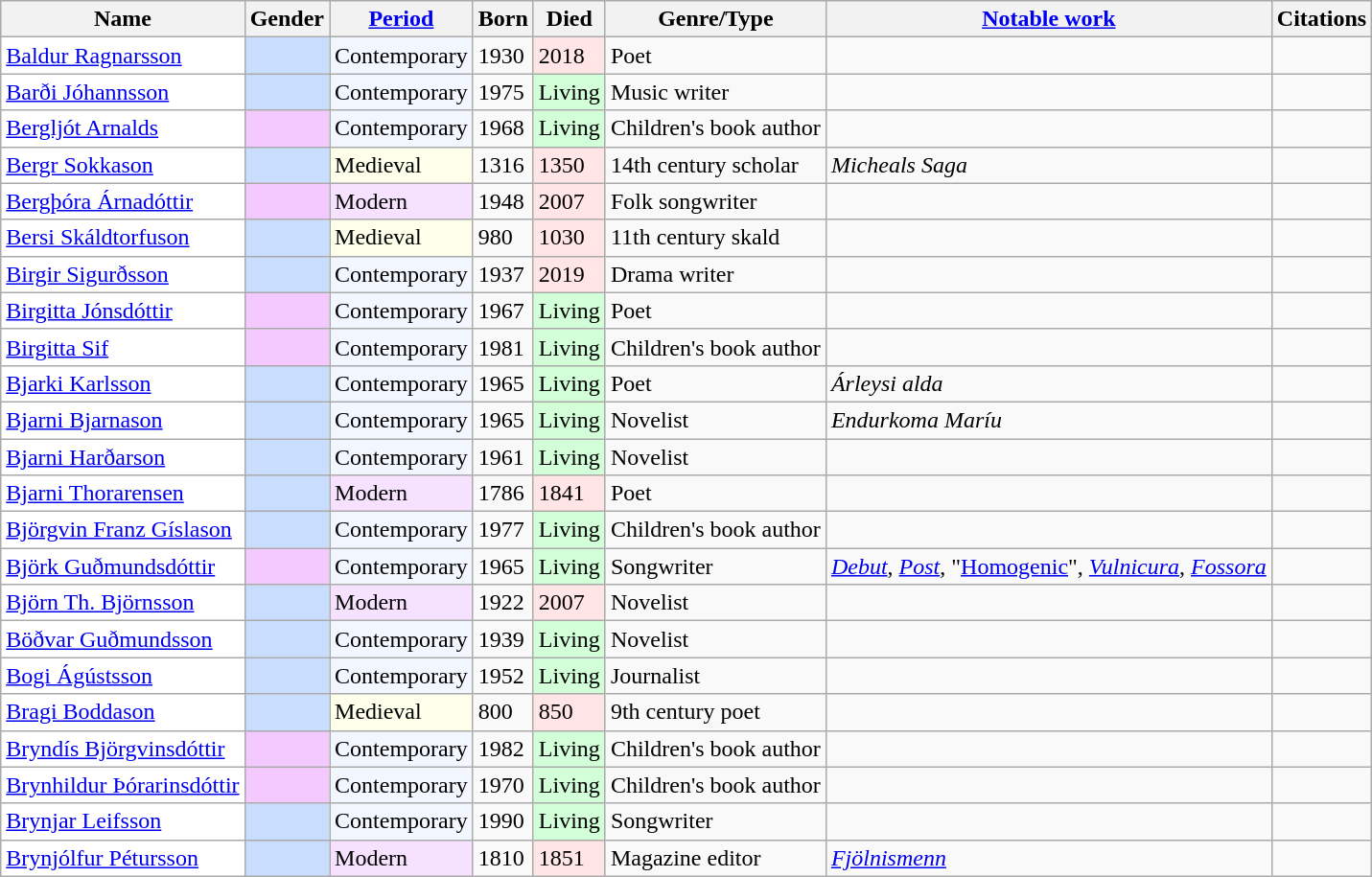<table class="wikitable sortable sort-under" summary="The first column lists the names, starting with given name, then surname. The next column gives the gender. The next three columns give details on when the individual lived, then the specialisation of the individual, with a notable work and citations following.">
<tr>
<th scope="col">Name</th>
<th scope="col">Gender</th>
<th scope="col" class="unsortable"><a href='#'>Period</a></th>
<th scope="col">Born</th>
<th scope="col">Died</th>
<th scope="col" class="unsortable" abbr="type">Genre/Type</th>
<th class="unsortable" scope="col"><a href='#'>Notable work</a></th>
<th scope="col" class="unsortable">Citations</th>
</tr>
<tr>
<td style="background:white"><a href='#'>Baldur Ragnarsson</a></td>
<td style="background:#c9ddff"></td>
<td style="background:#f2f7ff">Contemporary</td>
<td>1930</td>
<td style="background:#ffe5e5">2018</td>
<td>Poet</td>
<td></td>
<td></td>
</tr>
<tr>
<td style="background:white"><a href='#'>Barði Jóhannsson</a></td>
<td style="background:#c9ddff"></td>
<td style="background:#f2f7ff">Contemporary</td>
<td>1975</td>
<td style="background:#d3ffd8">Living</td>
<td>Music writer</td>
<td></td>
<td></td>
</tr>
<tr>
<td style="background:white"><a href='#'>Bergljót Arnalds</a></td>
<td style="background:#f3c9ff"></td>
<td style="background:#f2f7ff">Contemporary</td>
<td>1968</td>
<td style="background:#d3ffd8">Living</td>
<td>Children's book author</td>
<td></td>
<td></td>
</tr>
<tr>
<td style="background:white"><a href='#'>Bergr Sokkason</a></td>
<td style="background:#c9ddff"></td>
<td style="background:#fdffea">Medieval</td>
<td>1316</td>
<td style="background:#ffe5e5">1350</td>
<td>14th century scholar</td>
<td><em>Micheals Saga</em></td>
<td></td>
</tr>
<tr>
<td style="background:white"><a href='#'>Bergþóra Árnadóttir</a></td>
<td style="background:#f3c9ff"></td>
<td style="background:#f6e2ff">Modern</td>
<td>1948</td>
<td style="background:#ffe5e5">2007</td>
<td>Folk songwriter</td>
<td></td>
<td></td>
</tr>
<tr>
<td style="background:white"><a href='#'>Bersi Skáldtorfuson</a></td>
<td style="background:#c9ddff"></td>
<td style="background:#fdffea">Medieval</td>
<td>980</td>
<td style="background:#ffe5e5">1030</td>
<td>11th century skald</td>
<td></td>
<td></td>
</tr>
<tr>
<td style="background:white"><a href='#'>Birgir Sigurðsson</a></td>
<td style="background:#c9ddff"></td>
<td style="background:#f2f7ff">Contemporary</td>
<td>1937</td>
<td style="background:#ffe5e5">2019</td>
<td>Drama writer</td>
<td></td>
<td></td>
</tr>
<tr>
<td style="background:white"><a href='#'>Birgitta Jónsdóttir</a></td>
<td style="background:#f3c9ff"></td>
<td style="background:#f2f7ff">Contemporary</td>
<td>1967</td>
<td style="background:#d3ffd8">Living</td>
<td>Poet</td>
<td></td>
<td></td>
</tr>
<tr>
<td style="background:white"><a href='#'>Birgitta Sif</a></td>
<td style="background:#f3c9ff"></td>
<td style="background:#f2f7ff">Contemporary</td>
<td>1981</td>
<td style="background:#d3ffd8">Living</td>
<td>Children's book author</td>
<td></td>
<td></td>
</tr>
<tr>
<td style="background:white"><a href='#'>Bjarki Karlsson</a></td>
<td style="background:#c9ddff"></td>
<td style="background:#f2f7ff">Contemporary</td>
<td>1965</td>
<td style="background:#d3ffd8">Living</td>
<td>Poet</td>
<td><em>Árleysi alda</em></td>
<td></td>
</tr>
<tr>
<td style="background:white"><a href='#'>Bjarni Bjarnason</a></td>
<td style="background:#c9ddff"></td>
<td style="background:#f2f7ff">Contemporary</td>
<td>1965</td>
<td style="background:#d3ffd8">Living</td>
<td>Novelist</td>
<td><em>Endurkoma Maríu</em></td>
<td></td>
</tr>
<tr>
<td style="background:white"><a href='#'>Bjarni Harðarson</a></td>
<td style="background:#c9ddff"></td>
<td style="background:#f2f7ff">Contemporary</td>
<td>1961</td>
<td style="background:#d3ffd8">Living</td>
<td>Novelist</td>
<td></td>
<td></td>
</tr>
<tr>
<td style="background:white"><a href='#'>Bjarni Thorarensen</a></td>
<td style="background:#c9ddff"></td>
<td style="background:#f6e2ff">Modern</td>
<td>1786</td>
<td style="background:#ffe5e5">1841</td>
<td>Poet</td>
<td></td>
<td></td>
</tr>
<tr>
<td style="background:white"><a href='#'>Björgvin Franz Gíslason</a></td>
<td style="background:#c9ddff"></td>
<td style="background:#f2f7ff">Contemporary</td>
<td>1977</td>
<td style="background:#d3ffd8">Living</td>
<td>Children's book author</td>
<td></td>
<td></td>
</tr>
<tr>
<td style="background:white"><a href='#'>Björk Guðmundsdóttir</a></td>
<td style="background:#f3c9ff"></td>
<td style="background:#f2f7ff">Contemporary</td>
<td>1965</td>
<td style="background:#d3ffd8">Living</td>
<td>Songwriter</td>
<td><em><a href='#'>Debut</a></em>, <em><a href='#'>Post</a></em>, "<a href='#'>Homogenic</a>", <em><a href='#'>Vulnicura</a></em>, <em><a href='#'>Fossora</a></em></td>
<td></td>
</tr>
<tr>
<td style="background:white"><a href='#'>Björn Th. Björnsson</a></td>
<td style="background:#c9ddff"></td>
<td style="background:#f6e2ff">Modern</td>
<td>1922</td>
<td style="background:#ffe5e5">2007</td>
<td>Novelist</td>
<td></td>
<td></td>
</tr>
<tr>
<td style="background:white"><a href='#'>Böðvar Guðmundsson</a></td>
<td style="background:#c9ddff"></td>
<td style="background:#f2f7ff">Contemporary</td>
<td>1939</td>
<td style="background:#d3ffd8">Living</td>
<td>Novelist</td>
<td></td>
<td></td>
</tr>
<tr>
<td style="background:white"><a href='#'>Bogi Ágústsson</a></td>
<td style="background:#c9ddff"></td>
<td style="background:#f2f7ff">Contemporary</td>
<td>1952</td>
<td style="background:#d3ffd8">Living</td>
<td>Journalist</td>
<td></td>
<td></td>
</tr>
<tr>
<td style="background:white"><a href='#'>Bragi Boddason</a></td>
<td style="background:#c9ddff"></td>
<td style="background:#fdffea">Medieval</td>
<td>800</td>
<td style="background:#ffe5e5">850</td>
<td>9th century poet</td>
<td></td>
<td></td>
</tr>
<tr>
<td style="background:white"><a href='#'>Bryndís Björgvinsdóttir</a></td>
<td style="background:#f3c9ff"></td>
<td style="background:#f2f7ff">Contemporary</td>
<td>1982</td>
<td style="background:#d3ffd8">Living</td>
<td>Children's book author</td>
<td></td>
<td></td>
</tr>
<tr>
<td style="background:white"><a href='#'>Brynhildur Þórarinsdóttir</a></td>
<td style="background:#f3c9ff"></td>
<td style="background:#f2f7ff">Contemporary</td>
<td>1970</td>
<td style="background:#d3ffd8">Living</td>
<td>Children's book author</td>
<td></td>
<td></td>
</tr>
<tr>
<td style="background:white"><a href='#'>Brynjar Leifsson</a></td>
<td style="background:#c9ddff"></td>
<td style="background:#f2f7ff">Contemporary</td>
<td>1990</td>
<td style="background:#d3ffd8">Living</td>
<td>Songwriter</td>
<td></td>
<td></td>
</tr>
<tr>
<td style="background:white"><a href='#'>Brynjólfur Pétursson</a></td>
<td style="background:#c9ddff"></td>
<td style="background:#f6e2ff">Modern</td>
<td>1810</td>
<td style="background:#ffe5e5">1851</td>
<td>Magazine editor</td>
<td><em><a href='#'>Fjölnismenn</a></em></td>
<td></td>
</tr>
</table>
